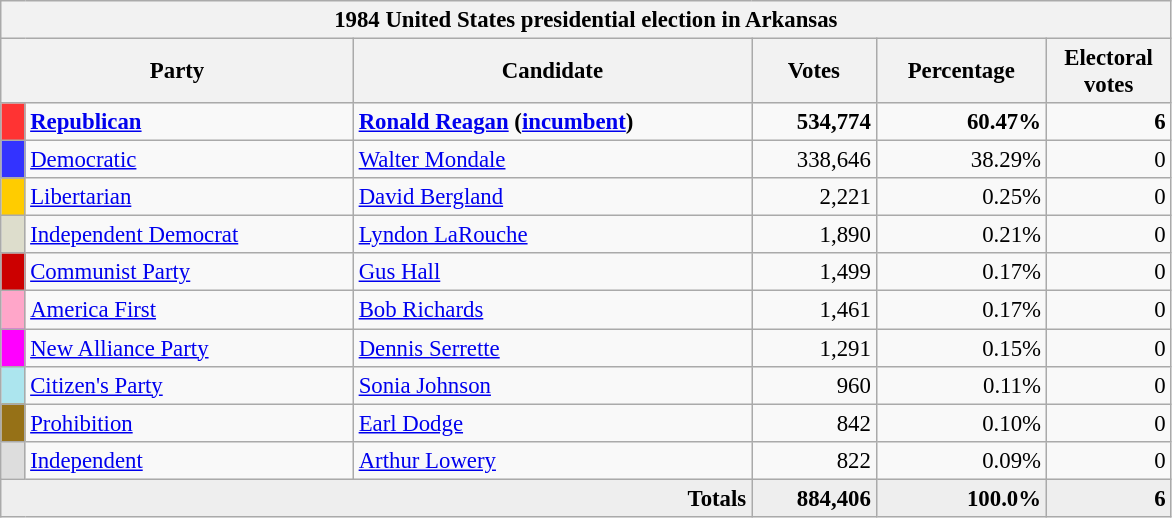<table class="wikitable" style="font-size: 95%;">
<tr>
<th colspan="6">1984 United States presidential election in Arkansas</th>
</tr>
<tr>
<th colspan="2" style="width: 15em">Party</th>
<th style="width: 17em">Candidate</th>
<th style="width: 5em">Votes</th>
<th style="width: 7em">Percentage</th>
<th style="width: 5em">Electoral votes</th>
</tr>
<tr>
<th style="background:#f33; width:3px;"></th>
<td style="width: 130px"><strong><a href='#'>Republican</a></strong></td>
<td><strong><a href='#'>Ronald Reagan</a> (<a href='#'>incumbent</a>)</strong></td>
<td style="text-align:right;"><strong>534,774</strong></td>
<td style="text-align:right;"><strong>60.47%</strong></td>
<td style="text-align:right;"><strong>6</strong></td>
</tr>
<tr>
<th style="background:#33f; width:3px;"></th>
<td style="width: 130px"><a href='#'>Democratic</a></td>
<td><a href='#'>Walter Mondale</a></td>
<td style="text-align:right;">338,646</td>
<td style="text-align:right;">38.29%</td>
<td style="text-align:right;">0</td>
</tr>
<tr>
<th style="background:#FFCC00; width:3px;"></th>
<td style="width: 130px"><a href='#'>Libertarian</a></td>
<td><a href='#'>David Bergland</a></td>
<td style="text-align:right;">2,221</td>
<td style="text-align:right;">0.25%</td>
<td style="text-align:right;">0</td>
</tr>
<tr>
<th style="background:#DDDDCC; width:3px;"></th>
<td style="width: 130px"><a href='#'>Independent Democrat</a></td>
<td><a href='#'>Lyndon LaRouche</a></td>
<td style="text-align:right;">1,890</td>
<td style="text-align:right;">0.21%</td>
<td style="text-align:right;">0</td>
</tr>
<tr>
<th style="background:#c00; width:3px;"></th>
<td style="width: 130px"><a href='#'>Communist Party</a></td>
<td><a href='#'>Gus Hall</a></td>
<td style="text-align:right;">1,499</td>
<td style="text-align:right;">0.17%</td>
<td style="text-align:right;">0</td>
</tr>
<tr>
<th style="background:#FFA6C9; width:3px;"></th>
<td style="width: 130px"><a href='#'>America First</a></td>
<td><a href='#'>Bob Richards</a></td>
<td style="text-align:right;">1,461</td>
<td style="text-align:right;">0.17%</td>
<td style="text-align:right;">0</td>
</tr>
<tr>
<th style="background: #FF00FF; width:3px;"></th>
<td style="width: 130px"><a href='#'>New Alliance Party</a></td>
<td><a href='#'>Dennis Serrette</a></td>
<td style="text-align:right;">1,291</td>
<td style="text-align:right;">0.15%</td>
<td style="text-align:right;">0</td>
</tr>
<tr>
<th style="background: #ACE5EE; width:3px;"></th>
<td style="width: 130px"><a href='#'>Citizen's Party</a></td>
<td><a href='#'>Sonia Johnson</a></td>
<td style="text-align:right;">960</td>
<td style="text-align:right;">0.11%</td>
<td style="text-align:right;">0</td>
</tr>
<tr>
<th style="background:#967117; width:3px;"></th>
<td style="width: 130px"><a href='#'>Prohibition</a></td>
<td><a href='#'>Earl Dodge</a></td>
<td style="text-align:right;">842</td>
<td style="text-align:right;">0.10%</td>
<td style="text-align:right;">0</td>
</tr>
<tr>
<th style="background:#DDDDDD; width:3px;"></th>
<td style="width: 130px"><a href='#'>Independent</a></td>
<td><a href='#'>Arthur Lowery</a></td>
<td style="text-align:right;">822</td>
<td style="text-align:right;">0.09%</td>
<td style="text-align:right;">0</td>
</tr>
<tr style="background:#eee; text-align:right;">
<td colspan="3"><strong>Totals</strong></td>
<td><strong>884,406</strong></td>
<td><strong>100.0%</strong></td>
<td><strong>6</strong></td>
</tr>
</table>
